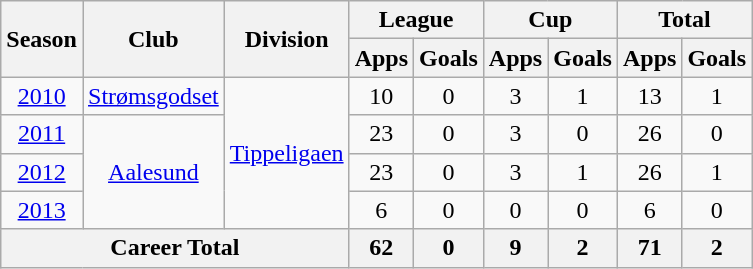<table class="wikitable" style="text-align: center;">
<tr>
<th rowspan="2">Season</th>
<th rowspan="2">Club</th>
<th rowspan="2">Division</th>
<th colspan="2">League</th>
<th colspan="2">Cup</th>
<th colspan="2">Total</th>
</tr>
<tr>
<th>Apps</th>
<th>Goals</th>
<th>Apps</th>
<th>Goals</th>
<th>Apps</th>
<th>Goals</th>
</tr>
<tr>
<td><a href='#'>2010</a></td>
<td rowspan="1" valign="center"><a href='#'>Strømsgodset</a></td>
<td rowspan="4" valign="center"><a href='#'>Tippeligaen</a></td>
<td>10</td>
<td>0</td>
<td>3</td>
<td>1</td>
<td>13</td>
<td>1</td>
</tr>
<tr>
<td><a href='#'>2011</a></td>
<td rowspan="3" valign="center"><a href='#'>Aalesund</a></td>
<td>23</td>
<td>0</td>
<td>3</td>
<td>0</td>
<td>26</td>
<td>0</td>
</tr>
<tr>
<td><a href='#'>2012</a></td>
<td>23</td>
<td>0</td>
<td>3</td>
<td>1</td>
<td>26</td>
<td>1</td>
</tr>
<tr>
<td><a href='#'>2013</a></td>
<td>6</td>
<td>0</td>
<td>0</td>
<td>0</td>
<td>6</td>
<td>0</td>
</tr>
<tr>
<th colspan="3">Career Total</th>
<th>62</th>
<th>0</th>
<th>9</th>
<th>2</th>
<th>71</th>
<th>2</th>
</tr>
</table>
